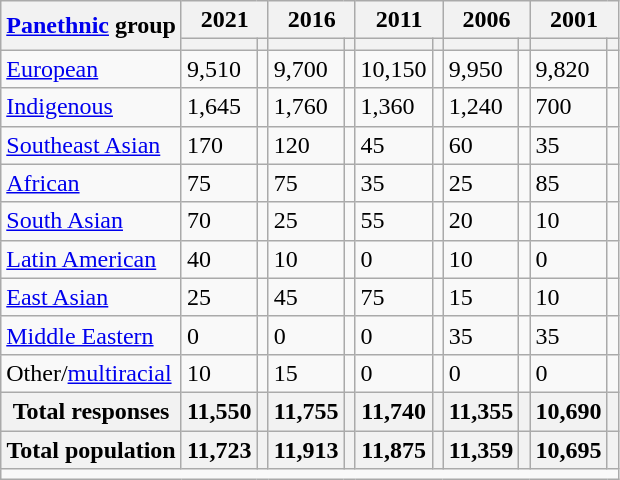<table class="wikitable collapsible sortable">
<tr>
<th rowspan="2"><a href='#'>Panethnic</a> group</th>
<th colspan="2">2021</th>
<th colspan="2">2016</th>
<th colspan="2">2011</th>
<th colspan="2">2006</th>
<th colspan="2">2001</th>
</tr>
<tr>
<th><a href='#'></a></th>
<th></th>
<th></th>
<th></th>
<th></th>
<th></th>
<th></th>
<th></th>
<th></th>
<th></th>
</tr>
<tr>
<td><a href='#'>European</a></td>
<td>9,510</td>
<td></td>
<td>9,700</td>
<td></td>
<td>10,150</td>
<td></td>
<td>9,950</td>
<td></td>
<td>9,820</td>
<td></td>
</tr>
<tr>
<td><a href='#'>Indigenous</a></td>
<td>1,645</td>
<td></td>
<td>1,760</td>
<td></td>
<td>1,360</td>
<td></td>
<td>1,240</td>
<td></td>
<td>700</td>
<td></td>
</tr>
<tr>
<td><a href='#'>Southeast Asian</a></td>
<td>170</td>
<td></td>
<td>120</td>
<td></td>
<td>45</td>
<td></td>
<td>60</td>
<td></td>
<td>35</td>
<td></td>
</tr>
<tr>
<td><a href='#'>African</a></td>
<td>75</td>
<td></td>
<td>75</td>
<td></td>
<td>35</td>
<td></td>
<td>25</td>
<td></td>
<td>85</td>
<td></td>
</tr>
<tr>
<td><a href='#'>South Asian</a></td>
<td>70</td>
<td></td>
<td>25</td>
<td></td>
<td>55</td>
<td></td>
<td>20</td>
<td></td>
<td>10</td>
<td></td>
</tr>
<tr>
<td><a href='#'>Latin American</a></td>
<td>40</td>
<td></td>
<td>10</td>
<td></td>
<td>0</td>
<td></td>
<td>10</td>
<td></td>
<td>0</td>
<td></td>
</tr>
<tr>
<td><a href='#'>East Asian</a></td>
<td>25</td>
<td></td>
<td>45</td>
<td></td>
<td>75</td>
<td></td>
<td>15</td>
<td></td>
<td>10</td>
<td></td>
</tr>
<tr>
<td><a href='#'>Middle Eastern</a></td>
<td>0</td>
<td></td>
<td>0</td>
<td></td>
<td>0</td>
<td></td>
<td>35</td>
<td></td>
<td>35</td>
<td></td>
</tr>
<tr>
<td>Other/<a href='#'>multiracial</a></td>
<td>10</td>
<td></td>
<td>15</td>
<td></td>
<td>0</td>
<td></td>
<td>0</td>
<td></td>
<td>0</td>
<td></td>
</tr>
<tr>
<th>Total responses</th>
<th>11,550</th>
<th></th>
<th>11,755</th>
<th></th>
<th>11,740</th>
<th></th>
<th>11,355</th>
<th></th>
<th>10,690</th>
<th></th>
</tr>
<tr class="sortbottom">
<th>Total population</th>
<th>11,723</th>
<th></th>
<th>11,913</th>
<th></th>
<th>11,875</th>
<th></th>
<th>11,359</th>
<th></th>
<th>10,695</th>
<th></th>
</tr>
<tr class="sortbottom">
<td colspan="11"></td>
</tr>
</table>
